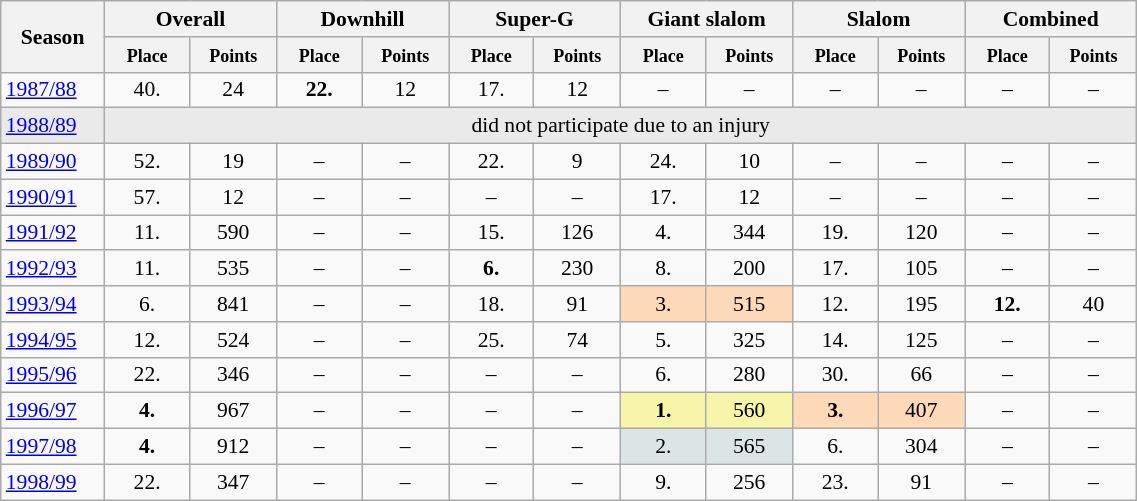<table class="wikitable" width=60% style="font-size:90%; text-align:center;">
<tr>
<th rowspan="2" width="4%">Season</th>
<th colspan="2">Overall</th>
<th colspan="2">Downhill</th>
<th colspan="2">Super-G</th>
<th colspan="2">Giant slalom</th>
<th colspan="2">Slalom</th>
<th colspan="2">Combined</th>
</tr>
<tr class="hintergrundfarbe5">
<th width="5%"><small>Place</small></th>
<th width="5%"><small>Points</small></th>
<th width="5%"><small>Place</small></th>
<th width="5%"><small>Points</small></th>
<th width="5%"><small>Place</small></th>
<th width="5%"><small>Points</small></th>
<th width="5%"><small>Place</small></th>
<th width="5%"><small>Points</small></th>
<th width="5%"><small>Place</small></th>
<th width="5%"><small>Points</small></th>
<th width="5%"><small>Place</small></th>
<th width="5%"><small>Points</small></th>
</tr>
<tr>
<td align="left"><a href='#'>1987/88</a></td>
<td>40.</td>
<td>24</td>
<td><strong>22.</strong></td>
<td>12</td>
<td>17.</td>
<td>12</td>
<td>–</td>
<td>–</td>
<td>–</td>
<td>–</td>
<td>–</td>
<td>–</td>
</tr>
<tr>
<td align="left" style="background-color:#EAEAEA"><a href='#'>1988/89</a></td>
<td colspan="14" style="background-color:#EAEAEA">did not participate due to an injury</td>
</tr>
<tr>
<td align="left"><a href='#'>1989/90</a></td>
<td>52.</td>
<td>19</td>
<td>–</td>
<td>–</td>
<td>22.</td>
<td>9</td>
<td>24.</td>
<td>10</td>
<td>–</td>
<td>–</td>
<td>–</td>
<td>–</td>
</tr>
<tr>
<td align="left"><a href='#'>1990/91</a></td>
<td>57.</td>
<td>12</td>
<td>–</td>
<td>–</td>
<td>–</td>
<td>–</td>
<td>17.</td>
<td>12</td>
<td>–</td>
<td>–</td>
<td>–</td>
<td>–</td>
</tr>
<tr>
<td align="left"><a href='#'>1991/92</a></td>
<td>11.</td>
<td>590</td>
<td>–</td>
<td>–</td>
<td>15.</td>
<td>126</td>
<td>4.</td>
<td>344</td>
<td>19.</td>
<td>120</td>
<td>–</td>
<td>–</td>
</tr>
<tr>
<td align="left"><a href='#'>1992/93</a></td>
<td>11.</td>
<td>535</td>
<td>–</td>
<td>–</td>
<td><strong>6.</strong></td>
<td>230</td>
<td>8.</td>
<td>200</td>
<td>17.</td>
<td>105</td>
<td>–</td>
<td>–</td>
</tr>
<tr>
<td align="left"><a href='#'>1993/94</a></td>
<td>6.</td>
<td>841</td>
<td>–</td>
<td>–</td>
<td>18.</td>
<td>91</td>
<td style="background-color:#FFDAB9">3.</td>
<td style="background-color:#FFDAB9">515</td>
<td>12.</td>
<td>195</td>
<td><strong>12.</strong></td>
<td>40</td>
</tr>
<tr>
<td align="left"><a href='#'>1994/95</a></td>
<td>12.</td>
<td>524</td>
<td>–</td>
<td>–</td>
<td>25.</td>
<td>74</td>
<td>5.</td>
<td>325</td>
<td>14.</td>
<td>125</td>
<td>–</td>
<td>–</td>
</tr>
<tr>
<td align="left"><a href='#'>1995/96</a></td>
<td>22.</td>
<td>346</td>
<td>–</td>
<td>–</td>
<td>–</td>
<td>–</td>
<td>6.</td>
<td>280</td>
<td>30.</td>
<td>66</td>
<td>–</td>
<td>–</td>
</tr>
<tr>
<td align="left"><a href='#'>1996/97</a></td>
<td><strong>4.</strong></td>
<td>967</td>
<td>–</td>
<td>–</td>
<td>–</td>
<td>–</td>
<td style="background-color:#F7F6A8"><strong>1.</strong></td>
<td style="background-color:#F7F6A8">560</td>
<td style="background-color:#FFDAB9"><strong>3.</strong></td>
<td style="background-color:#FFDAB9">407</td>
<td>–</td>
<td>–</td>
</tr>
<tr>
<td align="left"><a href='#'>1997/98</a></td>
<td><strong>4.</strong></td>
<td>912</td>
<td>–</td>
<td>–</td>
<td>–</td>
<td>–</td>
<td style="background-color:#DCE5E5">2.</td>
<td style="background-color:#DCE5E5">565</td>
<td>6.</td>
<td>304</td>
<td>–</td>
<td>–</td>
</tr>
<tr>
<td align="left"><a href='#'>1998/99</a></td>
<td>22.</td>
<td>347</td>
<td>–</td>
<td>–</td>
<td>–</td>
<td>–</td>
<td>9.</td>
<td>256</td>
<td>23.</td>
<td>91</td>
<td>–</td>
<td>–</td>
</tr>
</table>
